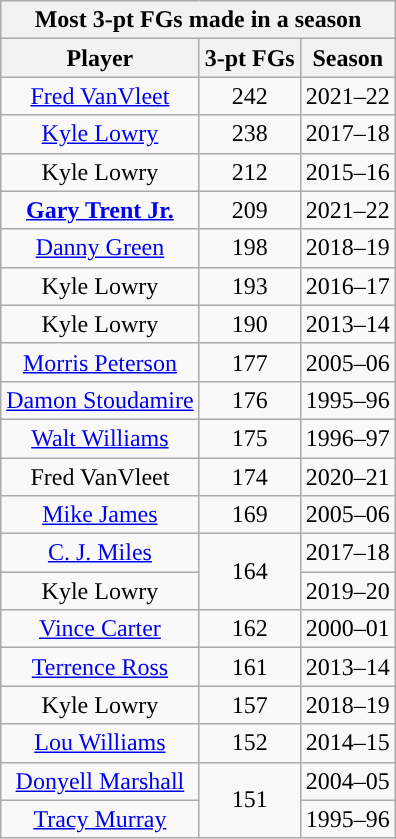<table class="wikitable" style="text-align:center">
<tr>
<th colspan="3">Most 3-pt FGs made in a season</th>
</tr>
<tr>
<th>Player</th>
<th>3-pt FGs</th>
<th>Season</th>
</tr>
<tr>
<td><a href='#'>Fred VanVleet</a></td>
<td>242</td>
<td>2021–22</td>
</tr>
<tr>
<td><a href='#'>Kyle Lowry</a></td>
<td>238</td>
<td>2017–18</td>
</tr>
<tr>
<td>Kyle Lowry</td>
<td>212</td>
<td>2015–16</td>
</tr>
<tr>
<td><strong><a href='#'>Gary Trent Jr.</a></strong></td>
<td>209</td>
<td>2021–22</td>
</tr>
<tr>
<td><a href='#'>Danny Green</a></td>
<td>198</td>
<td>2018–19</td>
</tr>
<tr>
<td>Kyle Lowry</td>
<td>193</td>
<td>2016–17</td>
</tr>
<tr>
<td>Kyle Lowry</td>
<td>190</td>
<td>2013–14</td>
</tr>
<tr>
<td><a href='#'>Morris Peterson</a></td>
<td>177</td>
<td>2005–06</td>
</tr>
<tr>
<td><a href='#'>Damon Stoudamire</a></td>
<td>176</td>
<td>1995–96</td>
</tr>
<tr>
<td><a href='#'>Walt Williams</a></td>
<td>175</td>
<td>1996–97</td>
</tr>
<tr>
<td>Fred VanVleet</td>
<td>174</td>
<td>2020–21</td>
</tr>
<tr>
<td><a href='#'>Mike James</a></td>
<td>169</td>
<td>2005–06</td>
</tr>
<tr>
<td><a href='#'>C. J. Miles</a></td>
<td rowspan=2>164</td>
<td>2017–18</td>
</tr>
<tr>
<td>Kyle Lowry</td>
<td>2019–20</td>
</tr>
<tr>
<td><a href='#'>Vince Carter</a></td>
<td>162</td>
<td>2000–01</td>
</tr>
<tr>
<td><a href='#'>Terrence Ross</a></td>
<td>161</td>
<td>2013–14</td>
</tr>
<tr>
<td>Kyle Lowry</td>
<td>157</td>
<td>2018–19</td>
</tr>
<tr>
<td><a href='#'>Lou Williams</a></td>
<td>152</td>
<td>2014–15</td>
</tr>
<tr>
<td><a href='#'>Donyell Marshall</a></td>
<td rowspan=2>151</td>
<td>2004–05</td>
</tr>
<tr>
<td><a href='#'>Tracy Murray</a></td>
<td>1995–96</td>
</tr>
</table>
